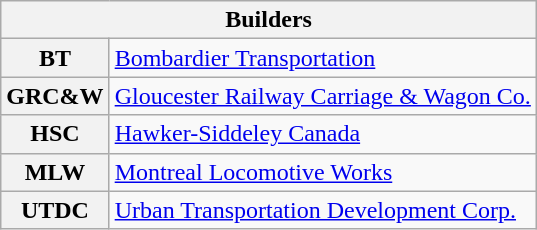<table class = "wikitable">
<tr>
<th colspan = 2>Builders</th>
</tr>
<tr>
<th>BT</th>
<td><a href='#'>Bombardier Transportation</a></td>
</tr>
<tr>
<th>GRC&W</th>
<td><a href='#'>Gloucester Railway Carriage & Wagon Co.</a></td>
</tr>
<tr>
<th>HSC</th>
<td><a href='#'>Hawker-Siddeley Canada</a></td>
</tr>
<tr>
<th>MLW</th>
<td><a href='#'>Montreal Locomotive Works</a></td>
</tr>
<tr>
<th>UTDC</th>
<td><a href='#'>Urban Transportation Development Corp.</a></td>
</tr>
</table>
